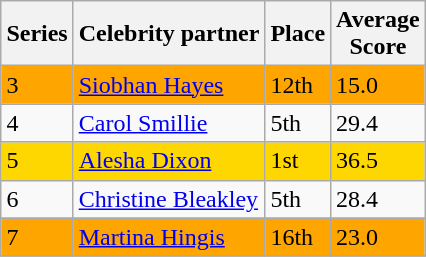<table class="wikitable sortable floatright" style="margin:auto;">
<tr>
<th>Series</th>
<th>Celebrity partner</th>
<th>Place</th>
<th>Average<br>Score</th>
</tr>
<tr style="background:orange;">
<td>3</td>
<td><a href='#'>Siobhan Hayes</a></td>
<td>12th</td>
<td>15.0</td>
</tr>
<tr>
<td>4</td>
<td><a href='#'>Carol Smillie</a></td>
<td>5th</td>
<td>29.4</td>
</tr>
<tr style="background:gold;">
<td>5</td>
<td><a href='#'>Alesha Dixon</a></td>
<td>1st</td>
<td>36.5</td>
</tr>
<tr>
<td>6</td>
<td><a href='#'>Christine Bleakley</a></td>
<td>5th</td>
<td>28.4</td>
</tr>
<tr style="background:orange;">
<td>7</td>
<td><a href='#'>Martina Hingis</a></td>
<td>16th</td>
<td>23.0</td>
</tr>
<tr>
</tr>
</table>
